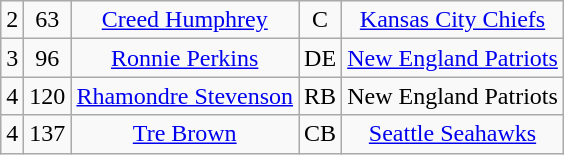<table class="wikitable" style="text-align:center">
<tr>
<td>2</td>
<td>63</td>
<td><a href='#'>Creed Humphrey</a></td>
<td>C</td>
<td><a href='#'>Kansas City Chiefs</a></td>
</tr>
<tr>
<td>3</td>
<td>96</td>
<td><a href='#'>Ronnie Perkins</a></td>
<td>DE</td>
<td><a href='#'>New England Patriots</a></td>
</tr>
<tr>
<td>4</td>
<td>120</td>
<td><a href='#'>Rhamondre Stevenson</a></td>
<td>RB</td>
<td>New England Patriots</td>
</tr>
<tr>
<td>4</td>
<td>137</td>
<td><a href='#'>Tre Brown</a></td>
<td>CB</td>
<td><a href='#'>Seattle Seahawks</a></td>
</tr>
</table>
